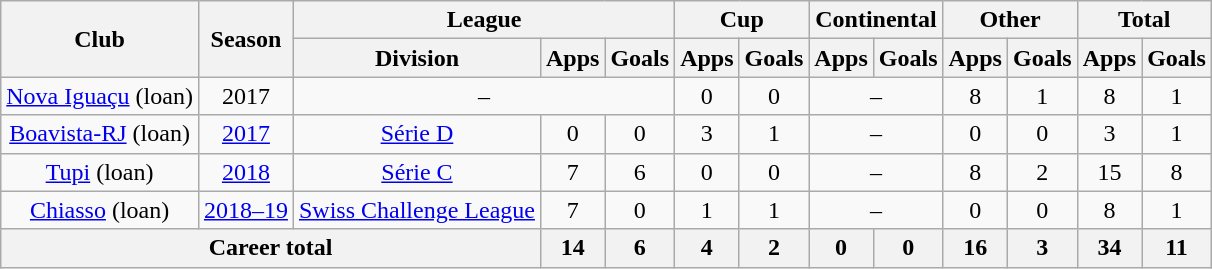<table class="wikitable" style="text-align: center">
<tr>
<th rowspan="2">Club</th>
<th rowspan="2">Season</th>
<th colspan="3">League</th>
<th colspan="2">Cup</th>
<th colspan="2">Continental</th>
<th colspan="2">Other</th>
<th colspan="2">Total</th>
</tr>
<tr>
<th>Division</th>
<th>Apps</th>
<th>Goals</th>
<th>Apps</th>
<th>Goals</th>
<th>Apps</th>
<th>Goals</th>
<th>Apps</th>
<th>Goals</th>
<th>Apps</th>
<th>Goals</th>
</tr>
<tr>
<td><a href='#'>Nova Iguaçu</a> (loan)</td>
<td>2017</td>
<td colspan="3">–</td>
<td>0</td>
<td>0</td>
<td colspan="2">–</td>
<td>8</td>
<td>1</td>
<td>8</td>
<td>1</td>
</tr>
<tr>
<td><a href='#'>Boavista-RJ</a> (loan)</td>
<td><a href='#'>2017</a></td>
<td><a href='#'>Série D</a></td>
<td>0</td>
<td>0</td>
<td>3</td>
<td>1</td>
<td colspan="2">–</td>
<td>0</td>
<td>0</td>
<td>3</td>
<td>1</td>
</tr>
<tr>
<td><a href='#'>Tupi</a> (loan)</td>
<td><a href='#'>2018</a></td>
<td><a href='#'>Série C</a></td>
<td>7</td>
<td>6</td>
<td>0</td>
<td>0</td>
<td colspan="2">–</td>
<td>8</td>
<td>2</td>
<td>15</td>
<td>8</td>
</tr>
<tr>
<td><a href='#'>Chiasso</a> (loan)</td>
<td><a href='#'>2018–19</a></td>
<td><a href='#'>Swiss Challenge League</a></td>
<td>7</td>
<td>0</td>
<td>1</td>
<td>1</td>
<td colspan="2">–</td>
<td>0</td>
<td>0</td>
<td>8</td>
<td>1</td>
</tr>
<tr>
<th colspan="3"><strong>Career total</strong></th>
<th>14</th>
<th>6</th>
<th>4</th>
<th>2</th>
<th>0</th>
<th>0</th>
<th>16</th>
<th>3</th>
<th>34</th>
<th>11</th>
</tr>
</table>
